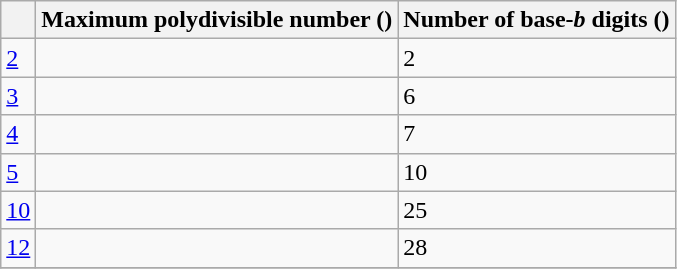<table class="wikitable">
<tr>
<th></th>
<th>Maximum polydivisible number ()</th>
<th>Number of base-<em>b</em> digits ()</th>
</tr>
<tr>
<td><a href='#'>2</a></td>
<td></td>
<td>2</td>
</tr>
<tr>
<td><a href='#'>3</a></td>
<td></td>
<td>6</td>
</tr>
<tr>
<td><a href='#'>4</a></td>
<td></td>
<td>7</td>
</tr>
<tr>
<td><a href='#'>5</a></td>
<td></td>
<td>10</td>
</tr>
<tr>
<td><a href='#'>10</a></td>
<td></td>
<td>25</td>
</tr>
<tr>
<td><a href='#'>12</a></td>
<td></td>
<td>28</td>
</tr>
<tr>
</tr>
</table>
